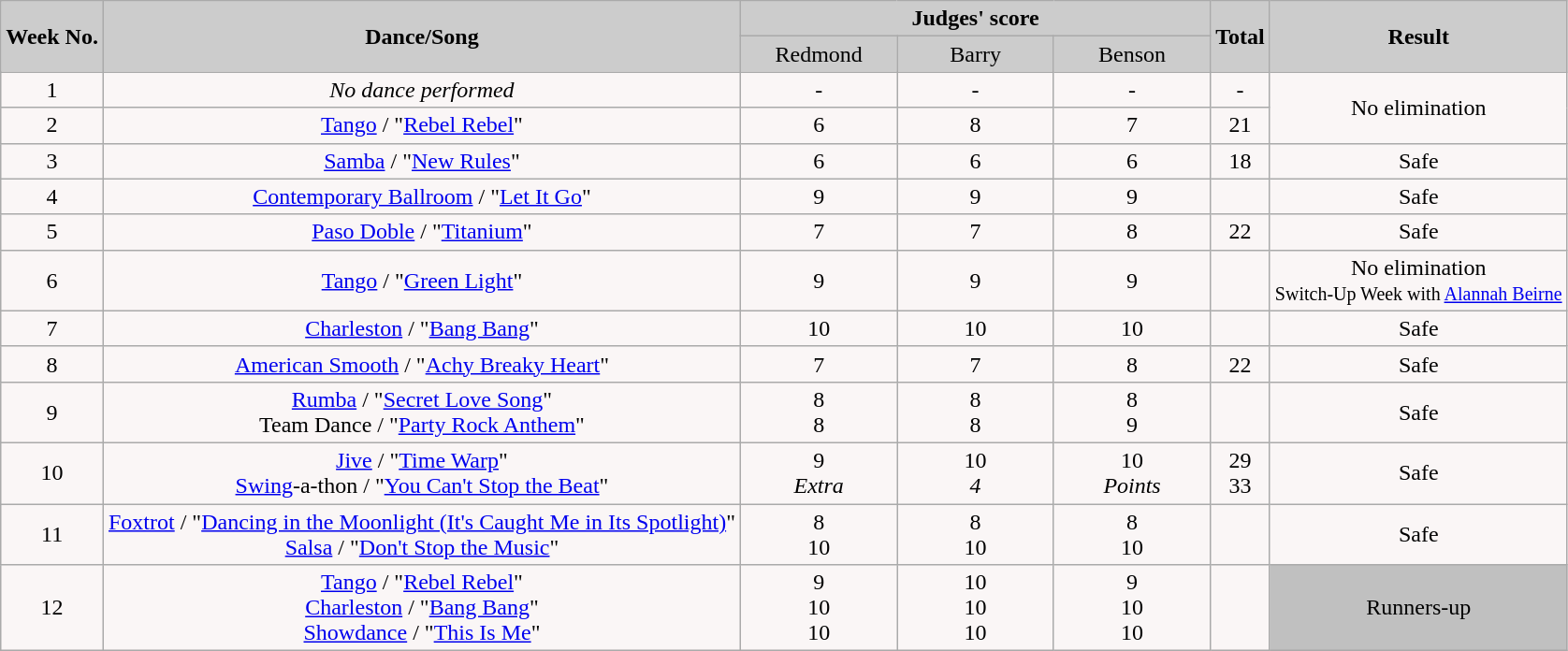<table class="wikitable collapsible">
<tr>
<th rowspan="2" style="background:#ccc; text-align:Center;"><strong>Week No.</strong></th>
<th rowspan="2" style="background:#ccc; text-align:Center;"><strong>Dance/Song</strong></th>
<th colspan="3" style="background:#ccc; text-align:Center;"><strong>Judges' score</strong></th>
<th rowspan="2" style="background:#ccc; text-align:Center;"><strong>Total</strong></th>
<th rowspan="2" style="background:#ccc; text-align:Center;"><strong>Result</strong></th>
</tr>
<tr style="text-align:center; background:#ccc;">
<td style="width:10%; ">Redmond</td>
<td style="width:10%; ">Barry</td>
<td style="width:10%; ">Benson</td>
</tr>
<tr style="text-align:center; background:#faf6f6;">
<td>1</td>
<td><em>No dance performed</em></td>
<td>-</td>
<td>-</td>
<td>-</td>
<td>-</td>
<td rowspan="2">No elimination</td>
</tr>
<tr style="text-align:center; background:#faf6f6;">
<td>2</td>
<td><a href='#'>Tango</a> / "<a href='#'>Rebel Rebel</a>"</td>
<td>6</td>
<td>8</td>
<td>7</td>
<td>21</td>
</tr>
<tr style="text-align:center; background:#faf6f6;">
<td>3</td>
<td><a href='#'>Samba</a> / "<a href='#'>New Rules</a>"</td>
<td>6</td>
<td>6</td>
<td>6</td>
<td>18</td>
<td>Safe</td>
</tr>
<tr style="text-align:center; background:#faf6f6;">
<td>4</td>
<td><a href='#'>Contemporary Ballroom</a> / "<a href='#'>Let It Go</a>"</td>
<td>9</td>
<td>9</td>
<td>9</td>
<td></td>
<td>Safe</td>
</tr>
<tr style="text-align:center; background:#faf6f6;">
<td>5</td>
<td><a href='#'>Paso Doble</a> / "<a href='#'>Titanium</a>"</td>
<td>7</td>
<td>7</td>
<td>8</td>
<td>22</td>
<td>Safe</td>
</tr>
<tr style="text-align:center; background:#faf6f6;">
<td>6</td>
<td><a href='#'>Tango</a> / "<a href='#'>Green Light</a>"</td>
<td>9</td>
<td>9</td>
<td>9</td>
<td></td>
<td>No elimination<br><small>Switch-Up Week with <a href='#'>Alannah Beirne</a></small></td>
</tr>
<tr style="text-align:center; background:#faf6f6;">
<td>7</td>
<td><a href='#'>Charleston</a> / "<a href='#'>Bang Bang</a>"</td>
<td>10</td>
<td>10</td>
<td>10</td>
<td></td>
<td>Safe</td>
</tr>
<tr style="text-align:center; background:#faf6f6">
<td>8</td>
<td><a href='#'>American Smooth</a> / "<a href='#'>Achy Breaky Heart</a>"</td>
<td>7</td>
<td>7</td>
<td>8</td>
<td>22</td>
<td>Safe</td>
</tr>
<tr style="text-align:center; background:#faf6f6">
<td>9</td>
<td><a href='#'>Rumba</a> / "<a href='#'>Secret Love Song</a>"<br>Team Dance / "<a href='#'>Party Rock Anthem</a>"</td>
<td>8<br>8</td>
<td>8<br>8</td>
<td>8<br>9</td>
<td><br></td>
<td>Safe</td>
</tr>
<tr style="text-align:center; background:#faf6f6">
<td>10</td>
<td><a href='#'>Jive</a> / "<a href='#'>Time Warp</a>"<br><a href='#'>Swing</a>-a-thon / "<a href='#'>You Can't Stop the Beat</a>"</td>
<td>9<br><em>Extra</em></td>
<td>10<br><em>4</em></td>
<td>10<br><em>Points</em></td>
<td>29<br>33</td>
<td>Safe</td>
</tr>
<tr style="text-align:center; background:#faf6f6">
<td>11</td>
<td><a href='#'>Foxtrot</a> / "<a href='#'>Dancing in the Moonlight (It's Caught Me in Its Spotlight)</a>"<br><a href='#'>Salsa</a> / "<a href='#'>Don't Stop the Music</a>"</td>
<td>8<br>10</td>
<td>8<br>10</td>
<td>8<br>10</td>
<td><br></td>
<td>Safe</td>
</tr>
<tr style="text-align:center; background:#faf6f6">
<td>12</td>
<td><a href='#'>Tango</a> / "<a href='#'>Rebel Rebel</a>"<br><a href='#'>Charleston</a> / "<a href='#'>Bang Bang</a>"<br><a href='#'>Showdance</a> / "<a href='#'>This Is Me</a>"</td>
<td>9<br>10<br>10</td>
<td>10<br>10<br>10</td>
<td>9<br>10<br>10</td>
<td><br><br></td>
<td rowspan="3" style="background:silver;">Runners-up</td>
</tr>
</table>
